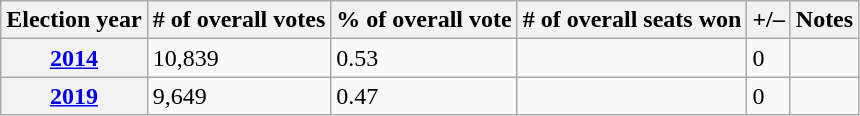<table class=wikitable>
<tr>
<th>Election year</th>
<th># of overall votes</th>
<th>% of overall vote</th>
<th># of overall seats won</th>
<th>+/–</th>
<th>Notes</th>
</tr>
<tr>
<th><a href='#'>2014</a></th>
<td>10,839</td>
<td>0.53</td>
<td></td>
<td> 0</td>
<td></td>
</tr>
<tr>
<th><a href='#'>2019</a></th>
<td>9,649</td>
<td>0.47</td>
<td></td>
<td> 0</td>
<td></td>
</tr>
</table>
